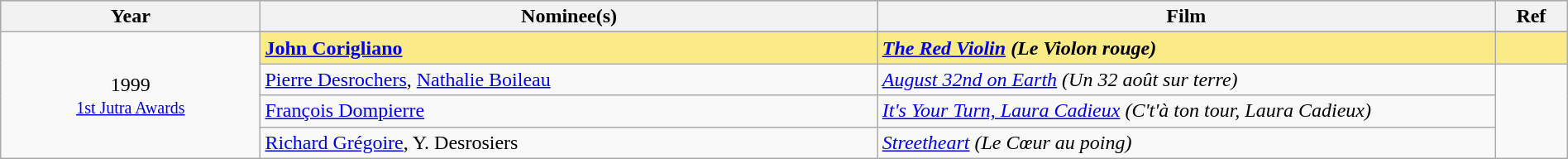<table class="wikitable" style="width:100%;">
<tr style="background:#bebebe;">
<th style="width:8%;">Year</th>
<th style="width:19%;">Nominee(s)</th>
<th style="width:19%;">Film</th>
<th style="width:2%;">Ref</th>
</tr>
<tr>
<td rowspan="5" align="center">1999 <br> <small><a href='#'>1st Jutra Awards</a></small></td>
</tr>
<tr style="background:#FAEB86">
<td><strong><a href='#'>John Corigliano</a></strong></td>
<td><strong><em><a href='#'>The Red Violin</a> (Le Violon rouge)</em></strong></td>
<td></td>
</tr>
<tr>
<td><a href='#'>Pierre Desrochers</a>, <a href='#'>Nathalie Boileau</a></td>
<td><em><a href='#'>August 32nd on Earth</a> (Un 32 août sur terre)</em></td>
<td rowspan=3></td>
</tr>
<tr>
<td><a href='#'>François Dompierre</a></td>
<td><em><a href='#'>It's Your Turn, Laura Cadieux</a> (C't'à ton tour, Laura Cadieux)</em></td>
</tr>
<tr>
<td><a href='#'>Richard Grégoire</a>, Y. Desrosiers</td>
<td><em><a href='#'>Streetheart</a> (Le Cœur au poing)</em></td>
</tr>
</table>
